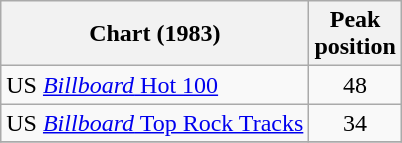<table class="wikitable sortable">
<tr>
<th>Chart (1983)</th>
<th>Peak<br>position</th>
</tr>
<tr>
<td>US <a href='#'><em>Billboard</em> Hot 100</a></td>
<td style="text-align:center;">48</td>
</tr>
<tr>
<td>US <a href='#'><em>Billboard</em> Top Rock Tracks</a></td>
<td style="text-align:center;">34</td>
</tr>
<tr>
</tr>
</table>
